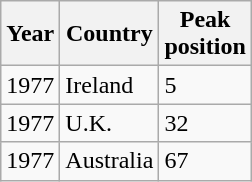<table class="wikitable sortable">
<tr>
<th>Year</th>
<th>Country</th>
<th>Peak<br>position</th>
</tr>
<tr>
<td>1977</td>
<td>Ireland</td>
<td>5</td>
</tr>
<tr>
<td>1977</td>
<td>U.K.</td>
<td>32</td>
</tr>
<tr>
<td>1977</td>
<td>Australia</td>
<td>67</td>
</tr>
</table>
